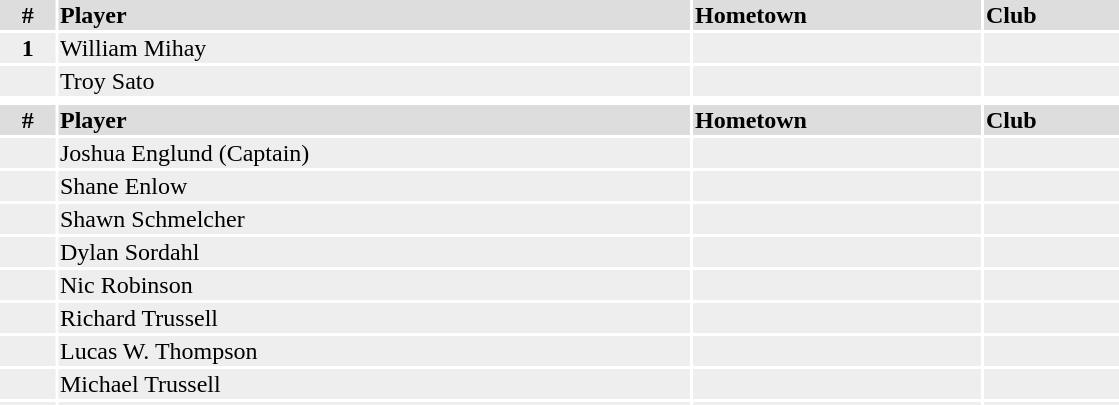<table width=750>
<tr>
<th colspan=9></th>
</tr>
<tr bgcolor="#dddddd">
<th width=5%>#</th>
<td align=left!!width=35%><strong>Player</strong></td>
<td align=center!!width=20%><strong>Hometown</strong></td>
<td align=center!!width=35%><strong>Club</strong></td>
</tr>
<tr bgcolor="#eeeeee">
<td align=center><strong>1</strong></td>
<td>William Mihay</td>
<td></td>
<td></td>
</tr>
<tr bgcolor="#eeeeee">
<td align=center></td>
<td>Troy Sato</td>
<td></td>
<td></td>
</tr>
<tr>
<th colspan=9></th>
</tr>
<tr bgcolor="#dddddd">
<th width=5%>#</th>
<td align=left!!width=35%><strong>Player</strong></td>
<td align=center!!width=20%><strong>Hometown</strong></td>
<td align=center!!width=35%><strong>Club</strong></td>
</tr>
<tr bgcolor="#eeeeee">
<td align=center></td>
<td>Joshua Englund (Captain)</td>
<td></td>
<td></td>
</tr>
<tr bgcolor="#eeeeee">
<td align=center></td>
<td>Shane Enlow</td>
<td></td>
<td></td>
</tr>
<tr bgcolor="#eeeeee">
<td align=center></td>
<td>Shawn Schmelcher</td>
<td></td>
<td></td>
</tr>
<tr bgcolor="#eeeeee">
<td align=center></td>
<td>Dylan Sordahl</td>
<td></td>
<td></td>
</tr>
<tr bgcolor="#eeeeee">
<td align=center></td>
<td>Nic Robinson</td>
<td></td>
<td></td>
</tr>
<tr bgcolor="#eeeeee">
<td align=center></td>
<td>Richard Trussell</td>
<td></td>
<td></td>
</tr>
<tr bgcolor="#eeeeee">
<td align=center></td>
<td>Lucas W. Thompson</td>
<td></td>
<td></td>
</tr>
<tr bgcolor="#eeeeee">
<td align=center></td>
<td>Michael Trussell</td>
<td></td>
<td></td>
</tr>
<tr bgcolor="#eeeeee">
<td align=center></td>
<td></td>
<td></td>
<td></td>
</tr>
</table>
